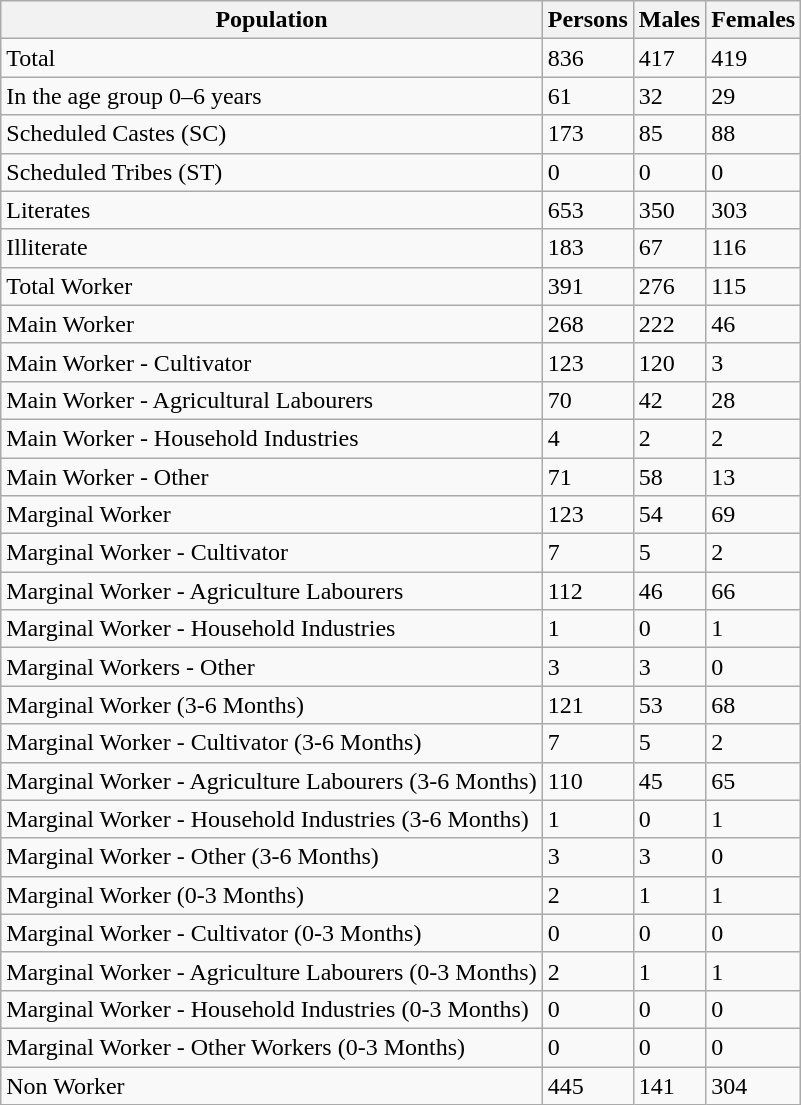<table class="wikitable">
<tr>
<th>Population</th>
<th>Persons</th>
<th>Males</th>
<th>Females</th>
</tr>
<tr>
<td>Total</td>
<td>836</td>
<td>417</td>
<td>419</td>
</tr>
<tr>
<td>In the age group 0–6 years</td>
<td>61</td>
<td>32</td>
<td>29</td>
</tr>
<tr>
<td>Scheduled Castes (SC)</td>
<td>173</td>
<td>85</td>
<td>88</td>
</tr>
<tr>
<td>Scheduled Tribes (ST)</td>
<td>0</td>
<td>0</td>
<td>0</td>
</tr>
<tr>
<td>Literates</td>
<td>653</td>
<td>350</td>
<td>303</td>
</tr>
<tr>
<td>Illiterate</td>
<td>183</td>
<td>67</td>
<td>116</td>
</tr>
<tr>
<td>Total Worker</td>
<td>391</td>
<td>276</td>
<td>115</td>
</tr>
<tr>
<td>Main Worker</td>
<td>268</td>
<td>222</td>
<td>46</td>
</tr>
<tr>
<td>Main Worker - Cultivator</td>
<td>123</td>
<td>120</td>
<td>3</td>
</tr>
<tr>
<td>Main Worker - Agricultural Labourers</td>
<td>70</td>
<td>42</td>
<td>28</td>
</tr>
<tr>
<td>Main Worker - Household Industries</td>
<td>4</td>
<td>2</td>
<td>2</td>
</tr>
<tr>
<td>Main Worker - Other</td>
<td>71</td>
<td>58</td>
<td>13</td>
</tr>
<tr>
<td>Marginal Worker</td>
<td>123</td>
<td>54</td>
<td>69</td>
</tr>
<tr>
<td>Marginal Worker - Cultivator</td>
<td>7</td>
<td>5</td>
<td>2</td>
</tr>
<tr>
<td>Marginal Worker - Agriculture Labourers</td>
<td>112</td>
<td>46</td>
<td>66</td>
</tr>
<tr>
<td>Marginal Worker - Household Industries</td>
<td>1</td>
<td>0</td>
<td>1</td>
</tr>
<tr>
<td>Marginal Workers - Other</td>
<td>3</td>
<td>3</td>
<td>0</td>
</tr>
<tr>
<td>Marginal Worker (3-6 Months)</td>
<td>121</td>
<td>53</td>
<td>68</td>
</tr>
<tr>
<td>Marginal Worker - Cultivator (3-6 Months)</td>
<td>7</td>
<td>5</td>
<td>2</td>
</tr>
<tr>
<td>Marginal Worker - Agriculture Labourers (3-6 Months)</td>
<td>110</td>
<td>45</td>
<td>65</td>
</tr>
<tr>
<td>Marginal Worker - Household Industries (3-6 Months)</td>
<td>1</td>
<td>0</td>
<td>1</td>
</tr>
<tr>
<td>Marginal Worker - Other (3-6 Months)</td>
<td>3</td>
<td>3</td>
<td>0</td>
</tr>
<tr>
<td>Marginal Worker (0-3 Months)</td>
<td>2</td>
<td>1</td>
<td>1</td>
</tr>
<tr>
<td>Marginal Worker - Cultivator (0-3 Months)</td>
<td>0</td>
<td>0</td>
<td>0</td>
</tr>
<tr>
<td>Marginal Worker - Agriculture Labourers (0-3 Months)</td>
<td>2</td>
<td>1</td>
<td>1</td>
</tr>
<tr>
<td>Marginal Worker - Household Industries (0-3 Months)</td>
<td>0</td>
<td>0</td>
<td>0</td>
</tr>
<tr>
<td>Marginal Worker - Other Workers (0-3 Months)</td>
<td>0</td>
<td>0</td>
<td>0</td>
</tr>
<tr>
<td>Non Worker</td>
<td>445</td>
<td>141</td>
<td>304</td>
</tr>
</table>
